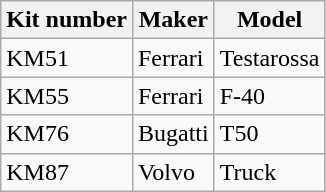<table class="wikitable">
<tr>
<th>Kit number</th>
<th>Maker</th>
<th>Model</th>
</tr>
<tr>
<td>KM51</td>
<td>Ferrari</td>
<td>Testarossa</td>
</tr>
<tr>
<td>KM55</td>
<td>Ferrari</td>
<td>F-40</td>
</tr>
<tr>
<td>KM76</td>
<td>Bugatti</td>
<td>T50</td>
</tr>
<tr>
<td>KM87</td>
<td>Volvo</td>
<td>Truck</td>
</tr>
</table>
